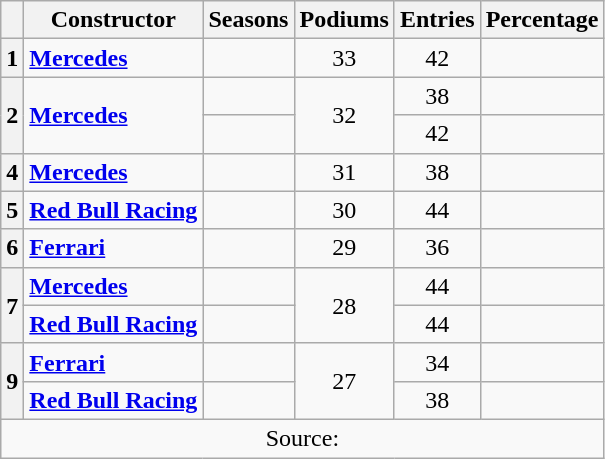<table class="wikitable">
<tr>
<th></th>
<th>Constructor</th>
<th>Seasons</th>
<th>Podiums</th>
<th>Entries</th>
<th>Percentage</th>
</tr>
<tr align="center">
<th>1</th>
<td align="left"> <strong><a href='#'>Mercedes</a></strong></td>
<td></td>
<td>33</td>
<td>42</td>
<td></td>
</tr>
<tr align="center">
<th rowspan="2">2</th>
<td align="left" rowspan="2"> <strong><a href='#'>Mercedes</a></strong></td>
<td></td>
<td rowspan="2">32</td>
<td>38</td>
<td></td>
</tr>
<tr align="center">
<td></td>
<td>42</td>
<td></td>
</tr>
<tr align="center">
<th>4</th>
<td align="left"> <strong><a href='#'>Mercedes</a></strong></td>
<td></td>
<td>31</td>
<td>38</td>
<td></td>
</tr>
<tr align="center">
<th>5</th>
<td align="left"> <strong><a href='#'>Red Bull Racing</a></strong></td>
<td></td>
<td>30</td>
<td>44</td>
<td></td>
</tr>
<tr align="center">
<th>6</th>
<td align="left"> <strong><a href='#'>Ferrari</a></strong></td>
<td></td>
<td>29</td>
<td>36</td>
<td></td>
</tr>
<tr align="center">
<th rowspan="2">7</th>
<td align="left"> <strong><a href='#'>Mercedes</a></strong></td>
<td></td>
<td rowspan="2">28</td>
<td>44</td>
<td></td>
</tr>
<tr align="center">
<td align="left"> <strong><a href='#'>Red Bull Racing</a></strong></td>
<td></td>
<td>44</td>
<td></td>
</tr>
<tr align="center">
<th rowspan="2">9</th>
<td align="left"> <strong><a href='#'>Ferrari</a></strong></td>
<td></td>
<td rowspan="2">27</td>
<td>34</td>
<td></td>
</tr>
<tr align="center">
<td align="left"> <strong><a href='#'>Red Bull Racing</a></strong></td>
<td></td>
<td>38</td>
<td></td>
</tr>
<tr align="center">
<td colspan="6" align="center">Source:</td>
</tr>
</table>
